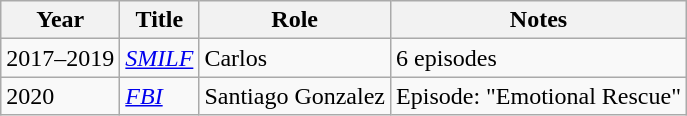<table class="wikitable">
<tr>
<th>Year</th>
<th>Title</th>
<th>Role</th>
<th>Notes</th>
</tr>
<tr>
<td>2017–2019</td>
<td><em><a href='#'>SMILF</a></em></td>
<td>Carlos</td>
<td>6 episodes</td>
</tr>
<tr>
<td>2020</td>
<td><a href='#'><em>FBI</em></a></td>
<td>Santiago Gonzalez</td>
<td>Episode: "Emotional Rescue"</td>
</tr>
</table>
